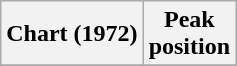<table class="wikitable sortable">
<tr>
<th align="left">Chart (1972)</th>
<th align="center">Peak<br>position</th>
</tr>
<tr>
</tr>
</table>
